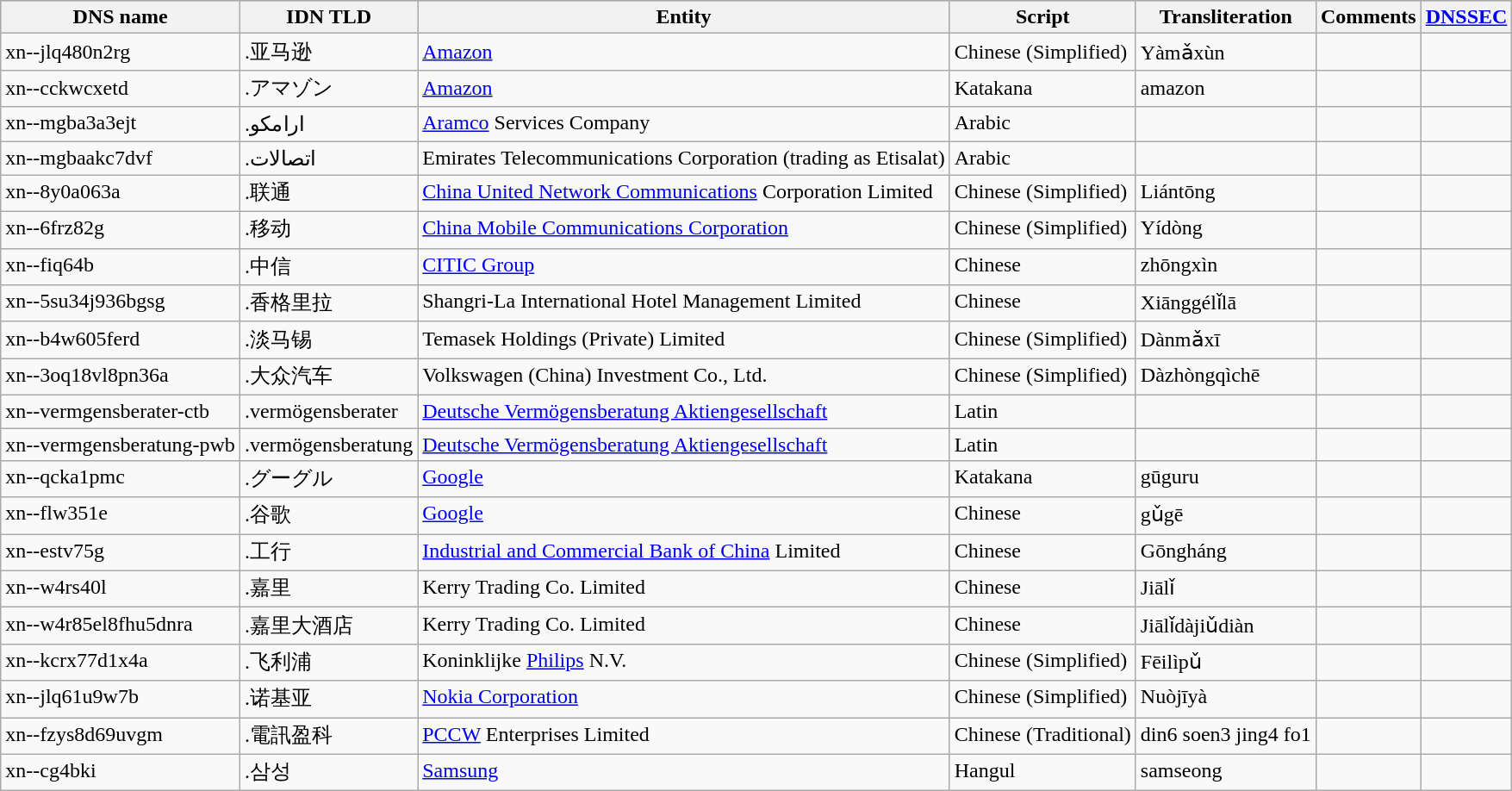<table class="wikitable sortable">
<tr style="background:#a0d0ff;">
<th>DNS name</th>
<th>IDN TLD</th>
<th>Entity</th>
<th>Script</th>
<th>Transliteration</th>
<th>Comments</th>
<th><a href='#'>DNSSEC</a></th>
</tr>
<tr>
<td>xn--jlq480n2rg</td>
<td>.亚马逊</td>
<td><a href='#'>Amazon</a></td>
<td>Chinese (Simplified)</td>
<td>Yàmǎxùn</td>
<td></td>
<td></td>
</tr>
<tr>
<td>xn--cckwcxetd</td>
<td>.アマゾン</td>
<td><a href='#'>Amazon</a></td>
<td>Katakana</td>
<td>amazon</td>
<td></td>
<td></td>
</tr>
<tr valign=top>
<td>xn--mgba3a3ejt</td>
<td>.ارامكو</td>
<td><a href='#'>Aramco</a> Services Company</td>
<td>Arabic</td>
<td></td>
<td></td>
<td></td>
</tr>
<tr valign=top>
<td>xn--mgbaakc7dvf</td>
<td>.اتصالات</td>
<td>Emirates Telecommunications Corporation (trading as Etisalat)</td>
<td>Arabic</td>
<td></td>
<td></td>
<td></td>
</tr>
<tr valign=top>
<td>xn--8y0a063a</td>
<td>.联通</td>
<td><a href='#'>China United Network Communications</a> Corporation Limited</td>
<td>Chinese (Simplified)</td>
<td>Liántōng</td>
<td></td>
<td></td>
</tr>
<tr valign="top">
<td>xn--6frz82g</td>
<td>.移动</td>
<td><a href='#'>China Mobile Communications Corporation</a></td>
<td>Chinese (Simplified)</td>
<td>Yídòng</td>
<td></td>
<td></td>
</tr>
<tr valign="top">
<td>xn--fiq64b</td>
<td>.中信</td>
<td><a href='#'>CITIC Group</a></td>
<td>Chinese</td>
<td>zhōngxìn</td>
<td></td>
<td></td>
</tr>
<tr valign=top>
<td>xn--5su34j936bgsg</td>
<td>.香格里拉</td>
<td>Shangri‐La International Hotel Management Limited</td>
<td>Chinese</td>
<td>Xiānggélǐlā</td>
<td></td>
<td></td>
</tr>
<tr valign=top>
<td>xn--b4w605ferd</td>
<td>.淡马锡</td>
<td>Temasek Holdings (Private) Limited</td>
<td>Chinese (Simplified)</td>
<td>Dànmǎxī</td>
<td></td>
<td></td>
</tr>
<tr valign=top>
<td>xn--3oq18vl8pn36a</td>
<td>.大众汽车</td>
<td>Volkswagen (China) Investment Co., Ltd.</td>
<td>Chinese (Simplified)</td>
<td>Dàzhòngqìchē</td>
<td></td>
<td></td>
</tr>
<tr valign="top">
<td>xn--vermgensberater-ctb</td>
<td>.vermögensberater</td>
<td><a href='#'>Deutsche Vermögensberatung Aktiengesellschaft</a></td>
<td>Latin</td>
<td></td>
<td></td>
<td></td>
</tr>
<tr valign="top">
<td>xn--vermgensberatung-pwb</td>
<td>.vermögensberatung</td>
<td><a href='#'>Deutsche Vermögensberatung Aktiengesellschaft</a></td>
<td>Latin</td>
<td></td>
<td></td>
<td></td>
</tr>
<tr valign="top">
<td white-space:nobreak>xn--qcka1pmc</td>
<td>.グーグル</td>
<td><a href='#'>Google</a></td>
<td>Katakana</td>
<td>gūguru</td>
<td></td>
<td></td>
</tr>
<tr valign="top">
<td>xn--flw351e</td>
<td>.谷歌</td>
<td><a href='#'>Google</a></td>
<td>Chinese</td>
<td>gǔgē</td>
<td></td>
<td></td>
</tr>
<tr valign=top>
<td>xn--estv75g</td>
<td>.工行</td>
<td><a href='#'>Industrial and Commercial Bank of China</a> Limited</td>
<td>Chinese</td>
<td>Gōngháng</td>
<td></td>
<td></td>
</tr>
<tr valign=top>
<td>xn--w4rs40l</td>
<td>.嘉里</td>
<td>Kerry Trading Co. Limited</td>
<td>Chinese</td>
<td>Jiālǐ</td>
<td></td>
<td></td>
</tr>
<tr valign=top>
<td>xn--w4r85el8fhu5dnra</td>
<td>.嘉里大酒店</td>
<td>Kerry Trading Co. Limited</td>
<td>Chinese</td>
<td>Jiālǐdàjiǔdiàn</td>
<td></td>
<td></td>
</tr>
<tr valign=top>
<td>xn--kcrx77d1x4a</td>
<td>.飞利浦</td>
<td>Koninklijke <a href='#'>Philips</a> N.V.</td>
<td>Chinese (Simplified)</td>
<td>Fēilìpǔ</td>
<td></td>
<td></td>
</tr>
<tr valign=top>
<td>xn--jlq61u9w7b</td>
<td>.诺基亚</td>
<td><a href='#'>Nokia Corporation</a></td>
<td>Chinese (Simplified)</td>
<td>Nuòjīyà</td>
<td></td>
<td></td>
</tr>
<tr valign=top>
<td>xn--fzys8d69uvgm</td>
<td>.電訊盈科</td>
<td><a href='#'>PCCW</a> Enterprises Limited</td>
<td>Chinese (Traditional)</td>
<td>din6 soen3 jing4 fo1</td>
<td></td>
<td></td>
</tr>
<tr valign="top">
<td>xn--cg4bki</td>
<td>.삼성</td>
<td><a href='#'>Samsung</a></td>
<td>Hangul</td>
<td>samseong</td>
<td></td>
<td></td>
</tr>
</table>
